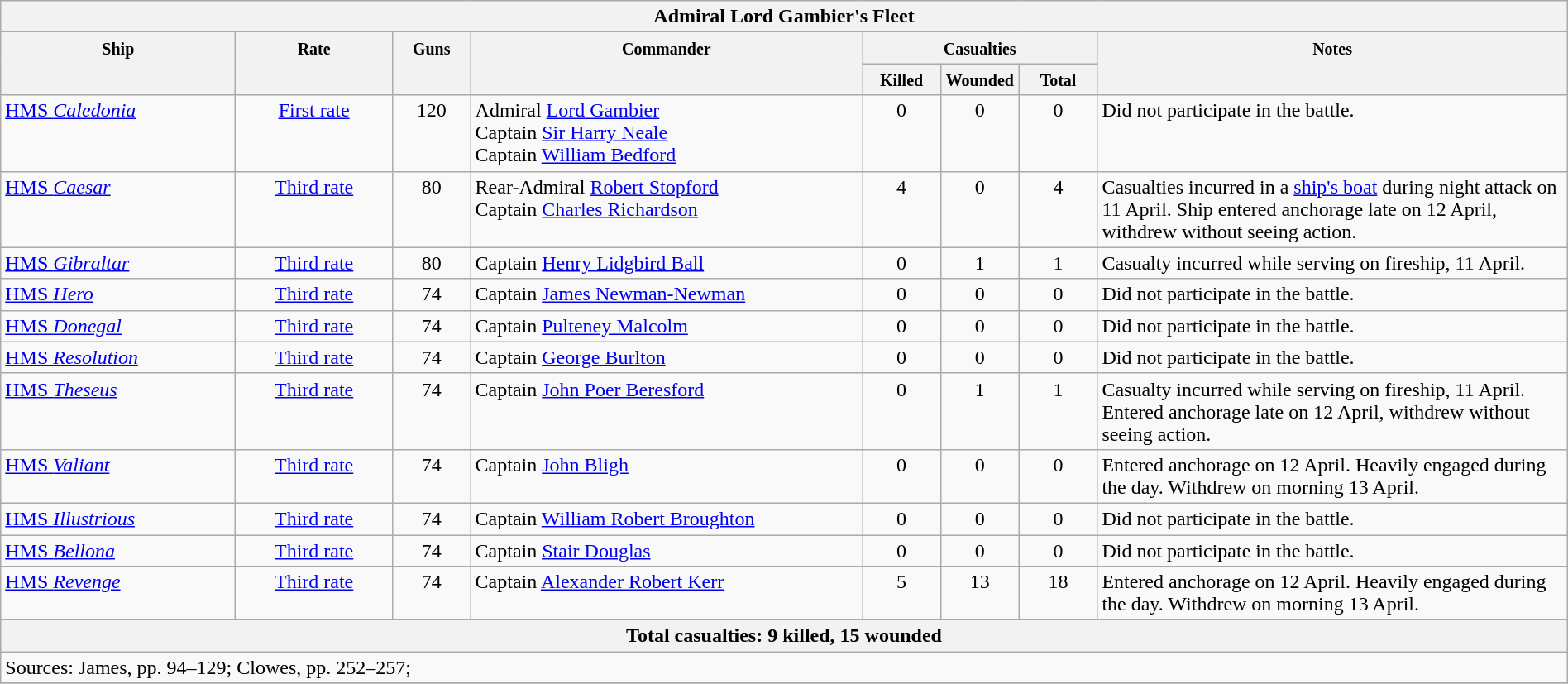<table class="wikitable" width=100%>
<tr valign="top">
<th colspan="11" bgcolor="white">Admiral Lord Gambier's Fleet</th>
</tr>
<tr valign="top"|- valign="top">
<th width=15%; align= center rowspan=2><small> Ship </small></th>
<th width=10%; align= center rowspan=2><small> Rate </small></th>
<th width=5%; align= center rowspan=2><small> Guns </small></th>
<th width=25%; align= center rowspan=2><small> Commander </small></th>
<th width=15%; align= center colspan=3><small>Casualties</small></th>
<th width=30%; align= center rowspan=2><small>Notes</small></th>
</tr>
<tr valign="top">
<th width=5%; align= center><small> Killed </small></th>
<th width=5%; align= center><small> Wounded </small></th>
<th width=5%; align= center><small> Total</small></th>
</tr>
<tr valign="top">
<td align= left><a href='#'>HMS <em>Caledonia</em></a></td>
<td align= center><a href='#'>First rate</a></td>
<td align= center>120</td>
<td align= left>Admiral <a href='#'>Lord Gambier</a><br>Captain <a href='#'>Sir Harry Neale</a><br>Captain <a href='#'>William Bedford</a></td>
<td align= center>0</td>
<td align= center>0</td>
<td align= center>0</td>
<td align= left>Did not participate in the battle.</td>
</tr>
<tr valign="top">
<td align= left><a href='#'>HMS <em>Caesar</em></a></td>
<td align= center><a href='#'>Third rate</a></td>
<td align= center>80</td>
<td align= left>Rear-Admiral <a href='#'>Robert Stopford</a><br>Captain <a href='#'>Charles Richardson</a></td>
<td align= center>4</td>
<td align= center>0</td>
<td align= center>4</td>
<td align= left>Casualties incurred in a <a href='#'>ship's boat</a> during night attack on 11 April. Ship entered anchorage late on 12 April, withdrew without seeing action.</td>
</tr>
<tr valign="top">
<td align= left><a href='#'>HMS <em>Gibraltar</em></a></td>
<td align= center><a href='#'>Third rate</a></td>
<td align= center>80</td>
<td align= left>Captain <a href='#'>Henry Lidgbird Ball</a></td>
<td align= center>0</td>
<td align= center>1</td>
<td align= center>1</td>
<td align= left>Casualty incurred while serving on fireship, 11 April.</td>
</tr>
<tr valign="top">
<td align= left><a href='#'>HMS <em>Hero</em></a></td>
<td align= center><a href='#'>Third rate</a></td>
<td align= center>74</td>
<td align= left>Captain <a href='#'>James Newman-Newman</a></td>
<td align= center>0</td>
<td align= center>0</td>
<td align= center>0</td>
<td align= left>Did not participate in the battle.</td>
</tr>
<tr valign="top">
<td align= left><a href='#'>HMS <em>Donegal</em></a></td>
<td align= center><a href='#'>Third rate</a></td>
<td align= center>74</td>
<td align= left>Captain <a href='#'>Pulteney Malcolm</a></td>
<td align= center>0</td>
<td align= center>0</td>
<td align= center>0</td>
<td align= left>Did not participate in the battle.</td>
</tr>
<tr valign="top">
<td align= left><a href='#'>HMS <em>Resolution</em></a></td>
<td align= center><a href='#'>Third rate</a></td>
<td align= center>74</td>
<td align= left>Captain <a href='#'>George Burlton</a></td>
<td align= center>0</td>
<td align= center>0</td>
<td align= center>0</td>
<td align= left>Did not participate in the battle.</td>
</tr>
<tr valign="top">
<td align= left><a href='#'>HMS <em>Theseus</em></a></td>
<td align= center><a href='#'>Third rate</a></td>
<td align= center>74</td>
<td align= left>Captain <a href='#'>John Poer Beresford</a></td>
<td align= center>0</td>
<td align= center>1</td>
<td align= center>1</td>
<td align= left>Casualty incurred while serving on fireship, 11 April. Entered anchorage late on 12 April, withdrew without seeing action.</td>
</tr>
<tr valign="top">
<td align= left><a href='#'>HMS <em>Valiant</em></a></td>
<td align= center><a href='#'>Third rate</a></td>
<td align= center>74</td>
<td align= left>Captain <a href='#'>John Bligh</a></td>
<td align= center>0</td>
<td align= center>0</td>
<td align= center>0</td>
<td align= left>Entered anchorage on 12 April. Heavily engaged during the day. Withdrew on morning 13 April.</td>
</tr>
<tr valign="top">
<td align= left><a href='#'>HMS <em>Illustrious</em></a></td>
<td align= center><a href='#'>Third rate</a></td>
<td align= center>74</td>
<td align= left>Captain <a href='#'>William Robert Broughton</a></td>
<td align= center>0</td>
<td align= center>0</td>
<td align= center>0</td>
<td align= left>Did not participate in the battle.</td>
</tr>
<tr valign="top">
<td align= left><a href='#'>HMS <em>Bellona</em></a></td>
<td align= center><a href='#'>Third rate</a></td>
<td align= center>74</td>
<td align= left>Captain <a href='#'>Stair Douglas</a></td>
<td align= center>0</td>
<td align= center>0</td>
<td align= center>0</td>
<td align= left>Did not participate in the battle.</td>
</tr>
<tr valign="top">
<td align= left><a href='#'>HMS <em>Revenge</em></a></td>
<td align= center><a href='#'>Third rate</a></td>
<td align= center>74</td>
<td align= left>Captain <a href='#'>Alexander Robert Kerr</a></td>
<td align= center>5</td>
<td align= center>13</td>
<td align= center>18</td>
<td align= left>Entered anchorage on 12 April. Heavily engaged during the day. Withdrew on morning 13 April.</td>
</tr>
<tr valign="top">
<th colspan="11" bgcolor="white">Total casualties: 9 killed, 15 wounded</th>
</tr>
<tr valign="top">
<td colspan="8" align="left">Sources: James, pp. 94–129; Clowes, pp. 252–257; </td>
</tr>
<tr>
</tr>
</table>
